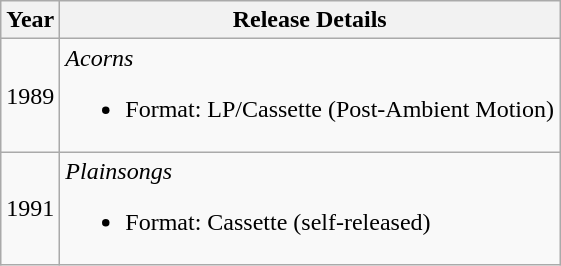<table class="wikitable">
<tr>
<th>Year</th>
<th>Release Details</th>
</tr>
<tr>
<td>1989</td>
<td><em>Acorns</em><br><ul><li>Format: LP/Cassette (Post-Ambient Motion)</li></ul></td>
</tr>
<tr>
<td>1991</td>
<td><em>Plainsongs</em><br><ul><li>Format: Cassette (self-released)</li></ul></td>
</tr>
</table>
